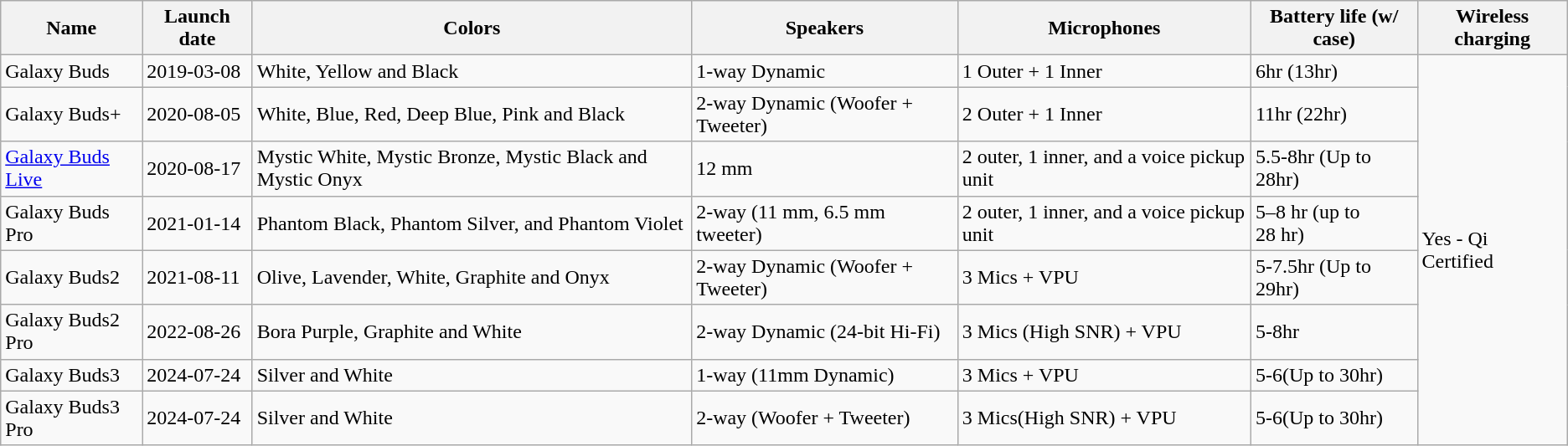<table class="wikitable sortable">
<tr>
<th>Name</th>
<th>Launch date</th>
<th>Colors</th>
<th>Speakers</th>
<th>Microphones</th>
<th>Battery life (w/ case)</th>
<th>Wireless charging</th>
</tr>
<tr>
<td>Galaxy Buds</td>
<td>2019-03-08</td>
<td>White, Yellow and Black</td>
<td>1-way Dynamic</td>
<td>1 Outer + 1 Inner</td>
<td>6hr (13hr)</td>
<td rowspan="8">Yes - Qi Certified</td>
</tr>
<tr>
<td>Galaxy Buds+</td>
<td>2020-08-05</td>
<td>White, Blue, Red, Deep Blue, Pink and Black</td>
<td>2-way Dynamic (Woofer + Tweeter)</td>
<td>2 Outer + 1 Inner</td>
<td>11hr (22hr)</td>
</tr>
<tr>
<td><a href='#'>Galaxy Buds Live</a></td>
<td>2020-08-17</td>
<td>Mystic White, Mystic Bronze, Mystic Black and Mystic Onyx</td>
<td>12 mm</td>
<td>2 outer, 1 inner, and a voice pickup unit</td>
<td>5.5-8hr (Up to 28hr)</td>
</tr>
<tr>
<td>Galaxy Buds Pro</td>
<td>2021-01-14</td>
<td>Phantom Black, Phantom Silver, and Phantom Violet</td>
<td>2-way (11 mm, 6.5 mm tweeter)</td>
<td>2 outer, 1 inner, and a voice pickup unit</td>
<td>5–8 hr (up to 28 hr)</td>
</tr>
<tr>
<td>Galaxy Buds2</td>
<td>2021-08-11</td>
<td>Olive, Lavender, White, Graphite and Onyx</td>
<td>2-way Dynamic (Woofer + Tweeter)</td>
<td>3 Mics + VPU</td>
<td>5-7.5hr (Up to 29hr)</td>
</tr>
<tr>
<td>Galaxy Buds2 Pro</td>
<td>2022-08-26</td>
<td>Bora Purple, Graphite and White</td>
<td>2-way Dynamic (24-bit Hi-Fi)</td>
<td>3 Mics (High SNR) + VPU</td>
<td>5-8hr</td>
</tr>
<tr>
<td>Galaxy Buds3</td>
<td>2024-07-24</td>
<td>Silver and White</td>
<td>1-way (11mm Dynamic)</td>
<td>3 Mics + VPU</td>
<td>5-6(Up to 30hr)</td>
</tr>
<tr>
<td>Galaxy Buds3 Pro</td>
<td>2024-07-24</td>
<td>Silver and White</td>
<td>2-way (Woofer + Tweeter)</td>
<td>3 Mics(High SNR) + VPU</td>
<td>5-6(Up to 30hr)</td>
</tr>
</table>
